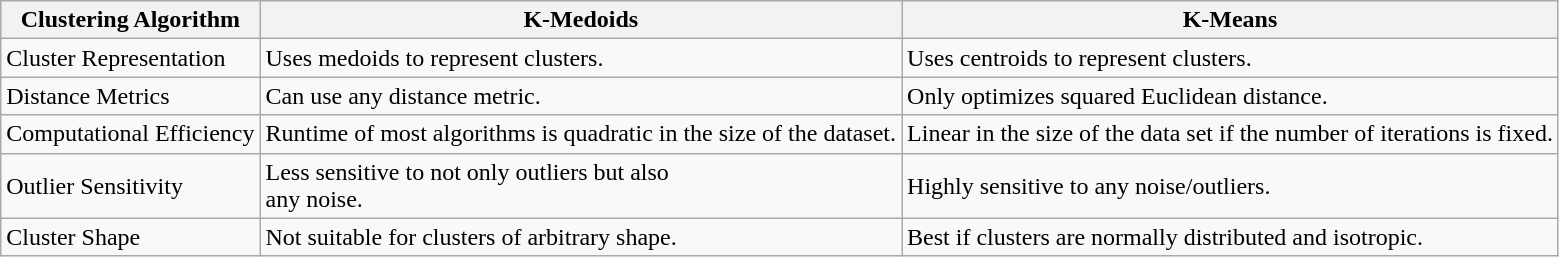<table class="wikitable">
<tr>
<th>Clustering Algorithm</th>
<th>K-Medoids</th>
<th>K-Means</th>
</tr>
<tr>
<td>Cluster Representation</td>
<td>Uses medoids to represent clusters.</td>
<td>Uses centroids to represent clusters.</td>
</tr>
<tr>
<td>Distance Metrics</td>
<td>Can use any distance metric.</td>
<td>Only optimizes squared Euclidean distance.</td>
</tr>
<tr>
<td>Computational Efficiency</td>
<td>Runtime of most algorithms is quadratic in the size of the dataset.</td>
<td>Linear in the size of the data set if the number of iterations is fixed.</td>
</tr>
<tr>
<td>Outlier Sensitivity</td>
<td>Less sensitive to not only outliers but also<br>any noise.</td>
<td>Highly sensitive to any noise/outliers.</td>
</tr>
<tr>
<td>Cluster Shape</td>
<td>Not suitable for clusters of arbitrary shape.</td>
<td>Best if clusters are normally distributed and isotropic.</td>
</tr>
</table>
